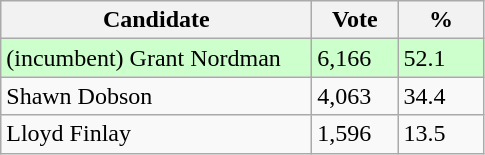<table class="wikitable">
<tr>
<th bgcolor="#DDDDFF" width="200px">Candidate</th>
<th bgcolor="#DDDDFF" width="50px">Vote</th>
<th bgcolor="#DDDDFF" width="50px">%</th>
</tr>
<tr style="text-align:left; background:#cfc;">
<td>(incumbent) Grant Nordman</td>
<td>6,166</td>
<td>52.1</td>
</tr>
<tr>
<td>Shawn Dobson</td>
<td>4,063</td>
<td>34.4</td>
</tr>
<tr>
<td>Lloyd Finlay</td>
<td>1,596</td>
<td>13.5</td>
</tr>
</table>
